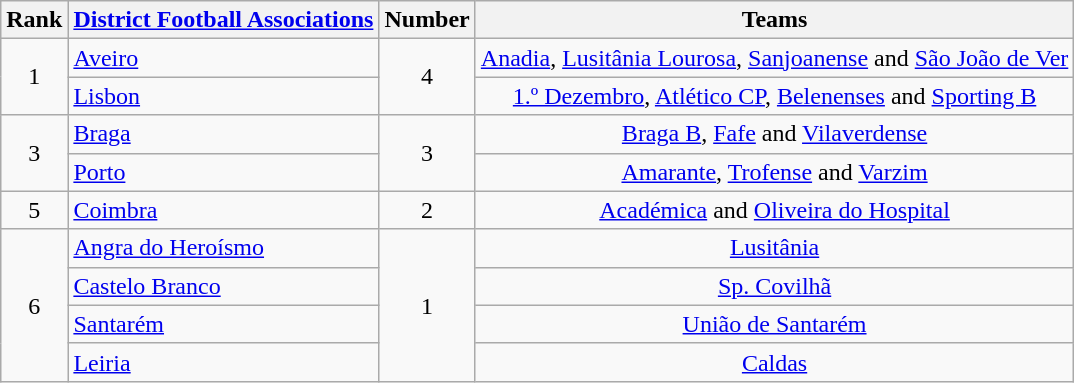<table class="wikitable">
<tr>
<th>Rank</th>
<th><a href='#'>District Football Associations</a></th>
<th>Number</th>
<th>Teams</th>
</tr>
<tr>
<td rowspan=2 align=center>1</td>
<td> <a href='#'>Aveiro</a></td>
<td rowspan=2 align=center>4</td>
<td align=center><a href='#'>Anadia</a>, <a href='#'>Lusitânia Lourosa</a>, <a href='#'>Sanjoanense</a> and <a href='#'>São João de Ver</a></td>
</tr>
<tr>
<td> <a href='#'>Lisbon</a></td>
<td align=center><a href='#'>1.º Dezembro</a>, <a href='#'>Atlético CP</a>, <a href='#'>Belenenses</a> and <a href='#'>Sporting B</a></td>
</tr>
<tr>
<td rowspan=2 align=center>3</td>
<td> <a href='#'>Braga</a></td>
<td rowspan=2 align=center>3</td>
<td align=center><a href='#'>Braga B</a>, <a href='#'>Fafe</a> and <a href='#'>Vilaverdense</a></td>
</tr>
<tr>
<td> <a href='#'>Porto</a></td>
<td align=center><a href='#'>Amarante</a>, <a href='#'>Trofense</a> and <a href='#'>Varzim</a></td>
</tr>
<tr>
<td rowspan=1 align=center>5</td>
<td> <a href='#'>Coimbra</a></td>
<td rowspan=1 align=center>2</td>
<td align=center><a href='#'>Académica</a> and <a href='#'>Oliveira do Hospital</a></td>
</tr>
<tr>
<td rowspan=4 align=center>6</td>
<td> <a href='#'>Angra do Heroísmo</a></td>
<td rowspan=5 align=center>1</td>
<td align=center><a href='#'>Lusitânia</a></td>
</tr>
<tr>
<td> <a href='#'>Castelo Branco</a></td>
<td align=center><a href='#'>Sp. Covilhã</a></td>
</tr>
<tr>
<td> <a href='#'>Santarém</a></td>
<td align=center><a href='#'>União de Santarém</a></td>
</tr>
<tr>
<td> <a href='#'>Leiria</a></td>
<td align=center><a href='#'>Caldas</a></td>
</tr>
</table>
